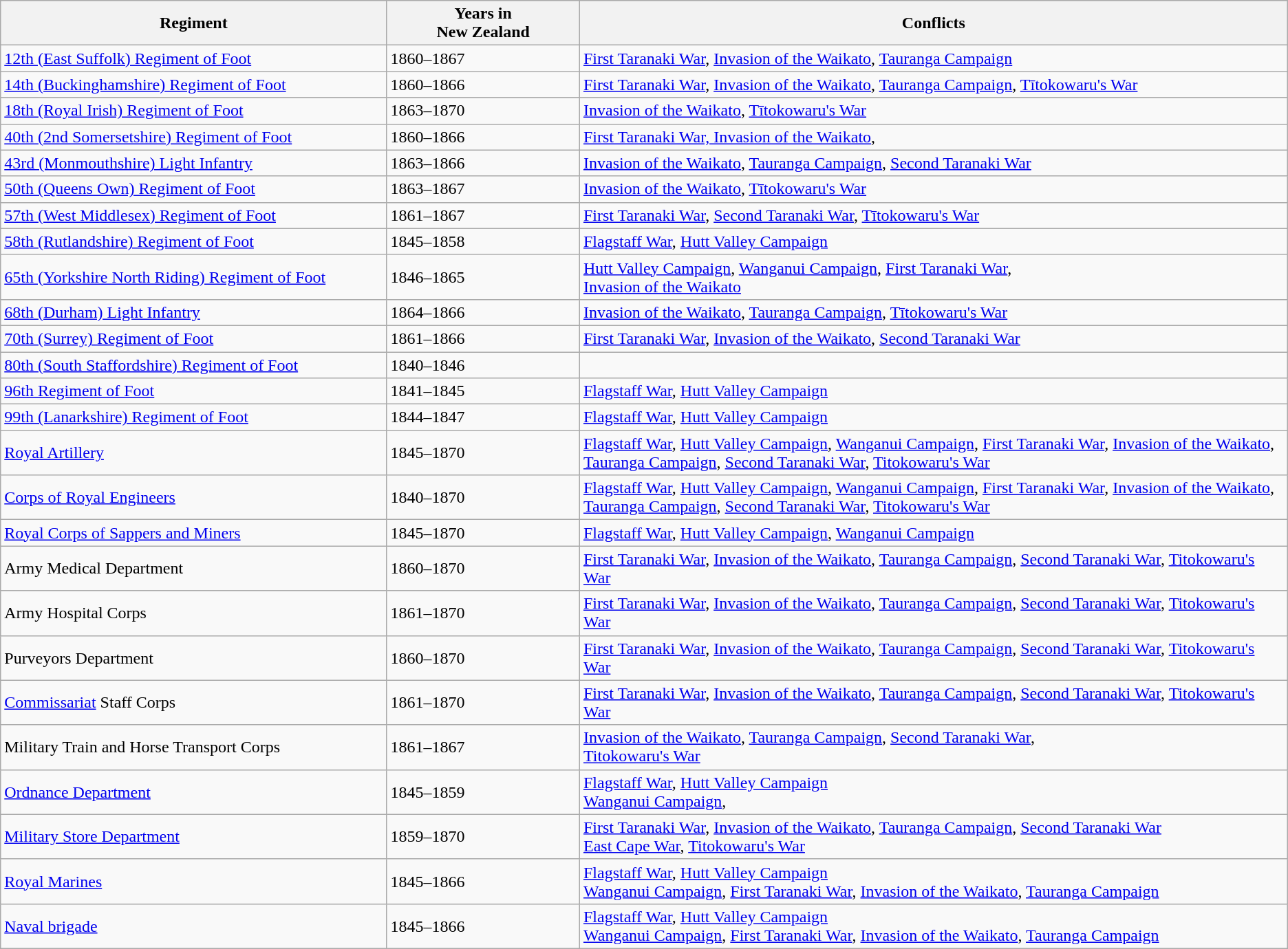<table class="wikitable">
<tr>
<th width=30%>Regiment</th>
<th width=15%>Years in<br> New Zealand</th>
<th width=55%>Conflicts</th>
</tr>
<tr>
<td><a href='#'>12th (East Suffolk) Regiment of Foot</a></td>
<td>1860–1867</td>
<td><a href='#'>First Taranaki War</a>, <a href='#'>Invasion of the Waikato</a>, <a href='#'>Tauranga Campaign</a></td>
</tr>
<tr>
<td><a href='#'>14th (Buckinghamshire) Regiment of Foot</a></td>
<td>1860–1866</td>
<td><a href='#'>First Taranaki War</a>, <a href='#'>Invasion of the Waikato</a>, <a href='#'>Tauranga Campaign</a>, <a href='#'>Tītokowaru's War</a></td>
</tr>
<tr>
<td><a href='#'>18th (Royal Irish) Regiment of Foot</a></td>
<td>1863–1870</td>
<td><a href='#'>Invasion of the Waikato</a>, <a href='#'>Tītokowaru's War</a></td>
</tr>
<tr>
<td><a href='#'>40th (2nd Somersetshire) Regiment of Foot</a></td>
<td>1860–1866</td>
<td><a href='#'>First Taranaki War, Invasion of the Waikato</a>,</td>
</tr>
<tr>
<td><a href='#'>43rd (Monmouthshire) Light Infantry</a></td>
<td>1863–1866</td>
<td><a href='#'>Invasion of the Waikato</a>, <a href='#'>Tauranga Campaign</a>, <a href='#'>Second Taranaki War</a></td>
</tr>
<tr>
<td><a href='#'>50th (Queens Own) Regiment of Foot</a></td>
<td>1863–1867</td>
<td><a href='#'>Invasion of the Waikato</a>, <a href='#'>Tītokowaru's War</a></td>
</tr>
<tr>
<td><a href='#'>57th (West Middlesex) Regiment of Foot</a></td>
<td>1861–1867</td>
<td><a href='#'>First Taranaki War</a>, <a href='#'>Second Taranaki War</a>, <a href='#'>Tītokowaru's War</a></td>
</tr>
<tr>
<td><a href='#'>58th (Rutlandshire) Regiment of Foot</a></td>
<td>1845–1858</td>
<td><a href='#'>Flagstaff War</a>, <a href='#'>Hutt Valley Campaign</a></td>
</tr>
<tr>
<td><a href='#'>65th (Yorkshire North Riding) Regiment of Foot</a></td>
<td>1846–1865</td>
<td><a href='#'>Hutt Valley Campaign</a>, <a href='#'>Wanganui Campaign</a>, <a href='#'>First Taranaki War</a>,<br><a href='#'>Invasion of the Waikato</a></td>
</tr>
<tr>
<td><a href='#'>68th (Durham) Light Infantry</a></td>
<td>1864–1866</td>
<td><a href='#'>Invasion of the Waikato</a>, <a href='#'>Tauranga Campaign</a>, <a href='#'>Tītokowaru's War</a></td>
</tr>
<tr>
<td><a href='#'>70th (Surrey) Regiment of Foot</a></td>
<td>1861–1866</td>
<td><a href='#'>First Taranaki War</a>, <a href='#'>Invasion of the Waikato</a>, <a href='#'>Second Taranaki War</a></td>
</tr>
<tr>
<td><a href='#'>80th (South Staffordshire) Regiment of Foot</a></td>
<td>1840–1846</td>
<td></td>
</tr>
<tr>
<td><a href='#'>96th Regiment of Foot</a></td>
<td>1841–1845</td>
<td><a href='#'>Flagstaff War</a>, <a href='#'>Hutt Valley Campaign</a></td>
</tr>
<tr>
<td><a href='#'>99th (Lanarkshire) Regiment of Foot</a></td>
<td>1844–1847</td>
<td><a href='#'>Flagstaff War</a>, <a href='#'>Hutt Valley Campaign</a></td>
</tr>
<tr>
<td><a href='#'>Royal Artillery</a></td>
<td>1845–1870</td>
<td><a href='#'>Flagstaff War</a>, <a href='#'>Hutt Valley Campaign</a>, <a href='#'>Wanganui Campaign</a>, <a href='#'>First Taranaki War</a>, <a href='#'>Invasion of the Waikato</a>, <a href='#'>Tauranga Campaign</a>, <a href='#'>Second Taranaki War</a>, <a href='#'>Titokowaru's War</a></td>
</tr>
<tr>
<td><a href='#'>Corps of Royal Engineers</a></td>
<td>1840–1870</td>
<td><a href='#'>Flagstaff War</a>, <a href='#'>Hutt Valley Campaign</a>, <a href='#'>Wanganui Campaign</a>, <a href='#'>First Taranaki War</a>, <a href='#'>Invasion of the Waikato</a>, <a href='#'>Tauranga Campaign</a>, <a href='#'>Second Taranaki War</a>, <a href='#'>Titokowaru's War</a></td>
</tr>
<tr>
<td><a href='#'>Royal Corps of Sappers and Miners</a></td>
<td>1845–1870</td>
<td><a href='#'>Flagstaff War</a>, <a href='#'>Hutt Valley Campaign</a>, <a href='#'>Wanganui Campaign</a></td>
</tr>
<tr>
<td>Army Medical Department</td>
<td>1860–1870</td>
<td><a href='#'>First Taranaki War</a>, <a href='#'>Invasion of the Waikato</a>, <a href='#'>Tauranga Campaign</a>, <a href='#'>Second Taranaki War</a>, <a href='#'>Titokowaru's War</a></td>
</tr>
<tr>
<td>Army Hospital Corps</td>
<td>1861–1870</td>
<td><a href='#'>First Taranaki War</a>, <a href='#'>Invasion of the Waikato</a>, <a href='#'>Tauranga Campaign</a>, <a href='#'>Second Taranaki War</a>, <a href='#'>Titokowaru's War</a></td>
</tr>
<tr>
<td>Purveyors Department</td>
<td>1860–1870</td>
<td><a href='#'>First Taranaki War</a>, <a href='#'>Invasion of the Waikato</a>, <a href='#'>Tauranga Campaign</a>, <a href='#'>Second Taranaki War</a>, <a href='#'>Titokowaru's War</a></td>
</tr>
<tr>
<td><a href='#'>Commissariat</a> Staff Corps</td>
<td>1861–1870</td>
<td><a href='#'>First Taranaki War</a>, <a href='#'>Invasion of the Waikato</a>, <a href='#'>Tauranga Campaign</a>, <a href='#'>Second Taranaki War</a>, <a href='#'>Titokowaru's War</a></td>
</tr>
<tr>
<td>Military Train and Horse Transport Corps</td>
<td>1861–1867</td>
<td><a href='#'>Invasion of the Waikato</a>, <a href='#'>Tauranga Campaign</a>, <a href='#'>Second Taranaki War</a>,<br><a href='#'>Titokowaru's War</a></td>
</tr>
<tr>
<td><a href='#'>Ordnance Department</a></td>
<td>1845–1859</td>
<td><a href='#'>Flagstaff War</a>, <a href='#'>Hutt Valley Campaign</a><br><a href='#'>Wanganui Campaign</a>,</td>
</tr>
<tr>
<td><a href='#'>Military Store Department</a></td>
<td>1859–1870</td>
<td><a href='#'>First Taranaki War</a>, <a href='#'>Invasion of the Waikato</a>, <a href='#'>Tauranga Campaign</a>, <a href='#'>Second Taranaki War</a><br><a href='#'>East Cape War</a>, <a href='#'>Titokowaru's War</a></td>
</tr>
<tr>
<td><a href='#'>Royal Marines</a></td>
<td>1845–1866</td>
<td><a href='#'>Flagstaff War</a>, <a href='#'>Hutt Valley Campaign</a><br><a href='#'>Wanganui Campaign</a>, <a href='#'>First Taranaki War</a>, <a href='#'>Invasion of the Waikato</a>, <a href='#'>Tauranga Campaign</a></td>
</tr>
<tr>
<td><a href='#'>Naval brigade</a></td>
<td>1845–1866</td>
<td><a href='#'>Flagstaff War</a>, <a href='#'>Hutt Valley Campaign</a><br><a href='#'>Wanganui Campaign</a>, <a href='#'>First Taranaki War</a>, <a href='#'>Invasion of the Waikato</a>, <a href='#'>Tauranga Campaign</a></td>
</tr>
</table>
